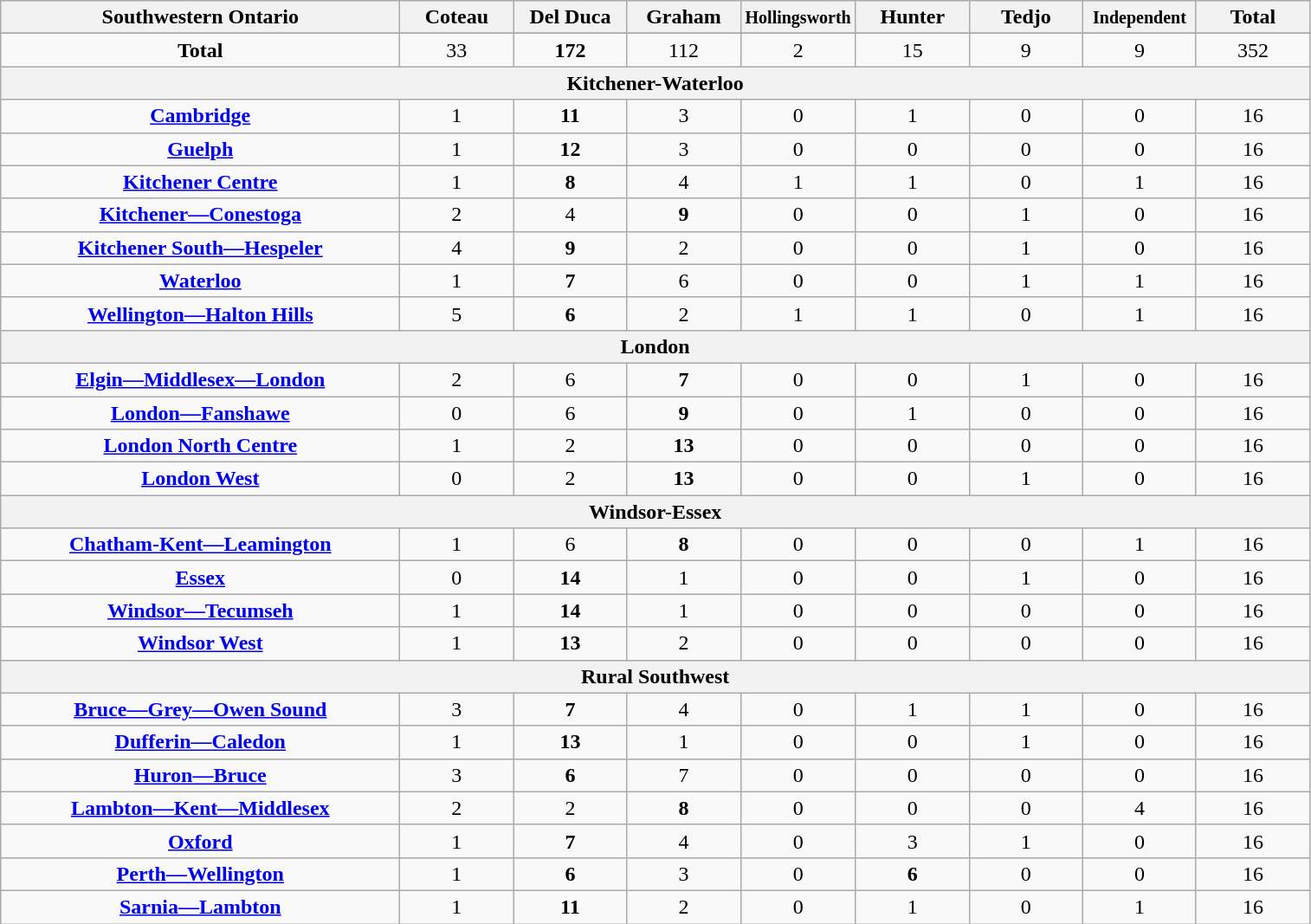<table class="wikitable mw-collapsible mw-collapsed">
<tr>
<th style="width:300px;">Southwestern Ontario</th>
<th style="width:80px;">Coteau</th>
<th style="width:80px;">Del Duca</th>
<th style="width:80px;">Graham</th>
<th style="width:80px;"><small>Hollingsworth</small></th>
<th style="width:80px;">Hunter</th>
<th style="width:80px;">Tedjo</th>
<th style="width:80px;"><small>Independent</small></th>
<th style="width:80px;">Total</th>
</tr>
<tr>
</tr>
<tr style="text-align:center;">
<td><strong>Total</strong></td>
<td>33</td>
<td><strong>172</strong></td>
<td>112</td>
<td>2</td>
<td>15</td>
<td>9</td>
<td>9</td>
<td>352</td>
</tr>
<tr>
<th colspan = "9">Kitchener-Waterloo</th>
</tr>
<tr style="text-align:center;">
<td><strong><a href='#'>Cambridge</a></strong></td>
<td>1</td>
<td><strong>11</strong></td>
<td>3</td>
<td>0</td>
<td>1</td>
<td>0</td>
<td>0</td>
<td>16</td>
</tr>
<tr style="text-align:center;">
<td><strong><a href='#'>Guelph</a></strong></td>
<td>1</td>
<td><strong>12</strong></td>
<td>3</td>
<td>0</td>
<td>0</td>
<td>0</td>
<td>0</td>
<td>16</td>
</tr>
<tr style="text-align:center;">
<td><strong><a href='#'>Kitchener Centre</a></strong></td>
<td>1</td>
<td><strong>8</strong></td>
<td>4</td>
<td>1</td>
<td>1</td>
<td>0</td>
<td>1</td>
<td>16</td>
</tr>
<tr style="text-align:center;">
<td><strong><a href='#'>Kitchener—Conestoga</a></strong></td>
<td>2</td>
<td>4</td>
<td><strong>9</strong></td>
<td>0</td>
<td>0</td>
<td>1</td>
<td>0</td>
<td>16</td>
</tr>
<tr style="text-align:center;">
<td><strong><a href='#'>Kitchener South—Hespeler</a></strong></td>
<td>4</td>
<td><strong>9</strong></td>
<td>2</td>
<td>0</td>
<td>0</td>
<td>1</td>
<td>0</td>
<td>16</td>
</tr>
<tr style="text-align:center;">
<td><strong><a href='#'>Waterloo</a></strong></td>
<td>1</td>
<td><strong>7</strong></td>
<td>6</td>
<td>0</td>
<td>0</td>
<td>1</td>
<td>1</td>
<td>16</td>
</tr>
<tr style="text-align:center;">
<td><strong><a href='#'>Wellington—Halton Hills</a></strong></td>
<td>5</td>
<td><strong>6</strong></td>
<td>2</td>
<td>1</td>
<td>1</td>
<td>0</td>
<td>1</td>
<td>16</td>
</tr>
<tr>
<th colspan = "9">London</th>
</tr>
<tr style="text-align:center;">
<td><strong><a href='#'>Elgin—Middlesex—London</a></strong></td>
<td>2</td>
<td>6</td>
<td><strong>7</strong></td>
<td>0</td>
<td>0</td>
<td>1</td>
<td>0</td>
<td>16</td>
</tr>
<tr style="text-align:center;">
<td><strong><a href='#'>London—Fanshawe</a></strong></td>
<td>0</td>
<td>6</td>
<td><strong>9</strong></td>
<td>0</td>
<td>1</td>
<td>0</td>
<td>0</td>
<td>16</td>
</tr>
<tr style="text-align:center;">
<td><strong><a href='#'>London North Centre</a></strong></td>
<td>1</td>
<td>2</td>
<td><strong>13</strong></td>
<td>0</td>
<td>0</td>
<td>0</td>
<td>0</td>
<td>16</td>
</tr>
<tr style="text-align:center;">
<td><strong><a href='#'>London West</a></strong></td>
<td>0</td>
<td>2</td>
<td><strong>13</strong></td>
<td>0</td>
<td>0</td>
<td>1</td>
<td>0</td>
<td>16</td>
</tr>
<tr>
<th colspan = "9">Windsor-Essex</th>
</tr>
<tr style="text-align:center;">
<td><strong><a href='#'>Chatham-Kent—Leamington</a></strong></td>
<td>1</td>
<td>6</td>
<td><strong>8</strong></td>
<td>0</td>
<td>0</td>
<td>0</td>
<td>1</td>
<td>16</td>
</tr>
<tr style="text-align:center;">
<td><strong><a href='#'>Essex</a></strong></td>
<td>0</td>
<td><strong>14</strong></td>
<td>1</td>
<td>0</td>
<td>0</td>
<td>1</td>
<td>0</td>
<td>16</td>
</tr>
<tr style="text-align:center;">
<td><strong><a href='#'>Windsor—Tecumseh</a></strong></td>
<td>1</td>
<td><strong>14</strong></td>
<td>1</td>
<td>0</td>
<td>0</td>
<td>0</td>
<td>0</td>
<td>16</td>
</tr>
<tr style="text-align:center;">
<td><strong><a href='#'>Windsor West</a></strong></td>
<td>1</td>
<td><strong>13</strong></td>
<td>2</td>
<td>0</td>
<td>0</td>
<td>0</td>
<td>0</td>
<td>16</td>
</tr>
<tr>
<th colspan = "9">Rural Southwest</th>
</tr>
<tr style="text-align:center;">
<td><strong><a href='#'>Bruce—Grey—Owen Sound</a></strong></td>
<td>3</td>
<td><strong>7</strong></td>
<td>4</td>
<td>0</td>
<td>1</td>
<td>1</td>
<td>0</td>
<td>16</td>
</tr>
<tr style="text-align:center;">
<td><strong><a href='#'>Dufferin—Caledon</a></strong></td>
<td>1</td>
<td><strong>13</strong></td>
<td>1</td>
<td>0</td>
<td>0</td>
<td>1</td>
<td>0</td>
<td>16</td>
</tr>
<tr style="text-align:center;">
<td><strong><a href='#'>Huron—Bruce</a></strong></td>
<td>3</td>
<td><strong>6</strong></td>
<td>7</td>
<td>0</td>
<td>0</td>
<td>0</td>
<td>0</td>
<td>16</td>
</tr>
<tr style="text-align:center;">
<td><strong><a href='#'>Lambton—Kent—Middlesex</a></strong></td>
<td>2</td>
<td>2</td>
<td><strong>8</strong></td>
<td>0</td>
<td>0</td>
<td>0</td>
<td>4</td>
<td>16</td>
</tr>
<tr style="text-align:center;">
<td><strong><a href='#'>Oxford</a></strong></td>
<td>1</td>
<td><strong>7</strong></td>
<td>4</td>
<td>0</td>
<td>3</td>
<td>1</td>
<td>0</td>
<td>16</td>
</tr>
<tr style="text-align:center;">
<td><strong><a href='#'>Perth—Wellington</a></strong></td>
<td>1</td>
<td><strong>6</strong></td>
<td>3</td>
<td>0</td>
<td><strong>6</strong></td>
<td>0</td>
<td>0</td>
<td>16</td>
</tr>
<tr style="text-align:center;">
<td><strong><a href='#'>Sarnia—Lambton</a></strong></td>
<td>1</td>
<td><strong>11</strong></td>
<td>2</td>
<td>0</td>
<td>1</td>
<td>0</td>
<td>1</td>
<td>16</td>
</tr>
</table>
